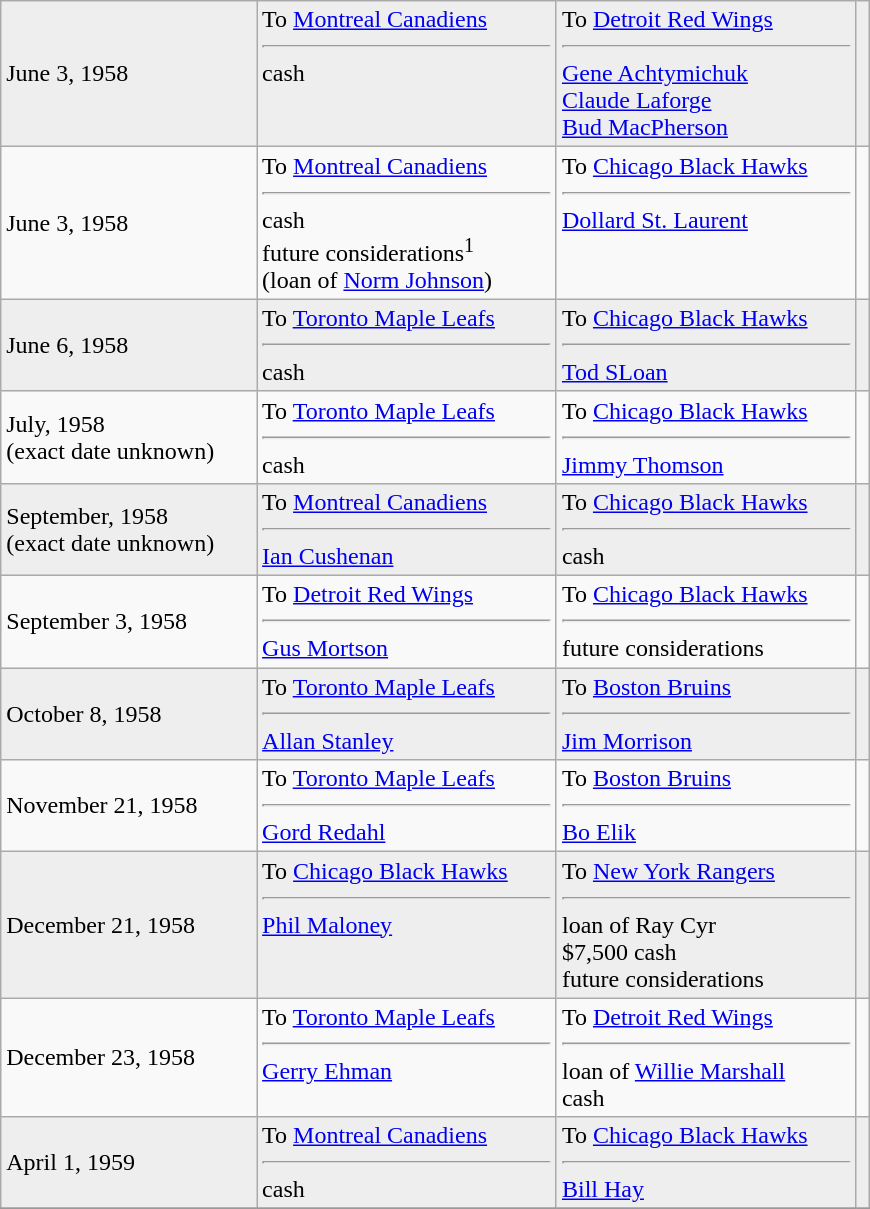<table class="wikitable" style="border:1px solid #999999; width:580px;">
<tr bgcolor="eeeeee">
<td>June 3, 1958</td>
<td valign="top">To <a href='#'>Montreal Canadiens</a><hr>cash</td>
<td valign="top">To <a href='#'>Detroit Red Wings</a><hr><a href='#'>Gene Achtymichuk</a><br><a href='#'>Claude Laforge</a><br><a href='#'>Bud MacPherson</a></td>
<td></td>
</tr>
<tr>
<td>June 3, 1958</td>
<td valign="top">To <a href='#'>Montreal Canadiens</a><hr>cash<br>future considerations<sup>1</sup><br>(loan of <a href='#'>Norm Johnson</a>)</td>
<td valign="top">To <a href='#'>Chicago Black Hawks</a><hr><a href='#'>Dollard St. Laurent</a></td>
<td></td>
</tr>
<tr bgcolor="eeeeee">
<td>June 6, 1958</td>
<td valign="top">To <a href='#'>Toronto Maple Leafs</a><hr>cash</td>
<td valign="top">To <a href='#'>Chicago Black Hawks</a><hr><a href='#'>Tod SLoan</a></td>
<td></td>
</tr>
<tr>
<td>July, 1958<br>(exact date unknown)</td>
<td valign="top">To <a href='#'>Toronto Maple Leafs</a><hr>cash</td>
<td valign="top">To <a href='#'>Chicago Black Hawks</a><hr><a href='#'>Jimmy Thomson</a></td>
<td></td>
</tr>
<tr bgcolor="eeeeee">
<td>September, 1958<br>(exact date unknown)</td>
<td valign="top">To <a href='#'>Montreal Canadiens</a><hr><a href='#'>Ian Cushenan</a></td>
<td valign="top">To <a href='#'>Chicago Black Hawks</a><hr>cash</td>
<td></td>
</tr>
<tr>
<td>September 3, 1958</td>
<td valign="top">To <a href='#'>Detroit Red Wings</a><hr><a href='#'>Gus Mortson</a></td>
<td valign="top">To <a href='#'>Chicago Black Hawks</a><hr>future considerations</td>
<td></td>
</tr>
<tr bgcolor="eeeeee">
<td>October 8, 1958</td>
<td valign="top">To <a href='#'>Toronto Maple Leafs</a><hr><a href='#'>Allan Stanley</a></td>
<td valign="top">To <a href='#'>Boston Bruins</a><hr><a href='#'>Jim Morrison</a></td>
<td></td>
</tr>
<tr>
<td>November 21, 1958</td>
<td valign="top">To <a href='#'>Toronto Maple Leafs</a><hr><a href='#'>Gord Redahl</a></td>
<td valign="top">To <a href='#'>Boston Bruins</a><hr><a href='#'>Bo Elik</a></td>
<td></td>
</tr>
<tr bgcolor="eeeeee">
<td>December 21, 1958</td>
<td valign="top">To <a href='#'>Chicago Black Hawks</a><hr><a href='#'>Phil Maloney</a></td>
<td valign="top">To <a href='#'>New York Rangers</a><hr>loan of Ray Cyr<br>$7,500 cash<br>future considerations</td>
<td></td>
</tr>
<tr>
<td>December 23, 1958</td>
<td valign="top">To <a href='#'>Toronto Maple Leafs</a><hr><a href='#'>Gerry Ehman</a></td>
<td valign="top">To <a href='#'>Detroit Red Wings</a><hr>loan of <a href='#'>Willie Marshall</a><br>cash</td>
<td></td>
</tr>
<tr bgcolor="eeeeee">
<td>April 1, 1959</td>
<td valign="top">To <a href='#'>Montreal Canadiens</a><hr>cash</td>
<td valign="top">To <a href='#'>Chicago Black Hawks</a><hr><a href='#'>Bill Hay</a></td>
<td></td>
</tr>
<tr bgcolor="eeeeee">
</tr>
</table>
